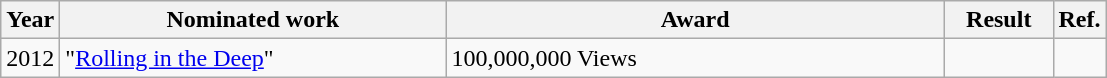<table class="wikitable">
<tr>
<th>Year</th>
<th width="250">Nominated work</th>
<th width="325">Award</th>
<th width="65">Result</th>
<th>Ref.</th>
</tr>
<tr>
<td>2012</td>
<td>"<a href='#'>Rolling in the Deep</a>"</td>
<td>100,000,000 Views</td>
<td></td>
<td></td>
</tr>
</table>
